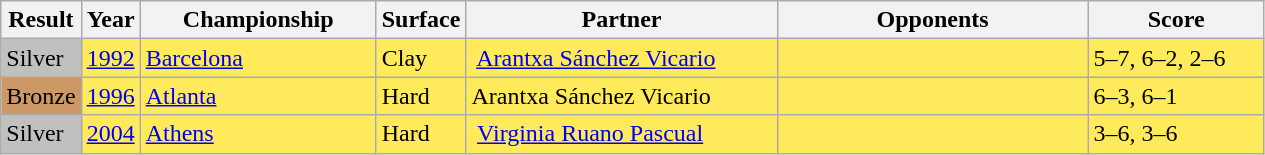<table class="sortable wikitable">
<tr>
<th style="width:40px">Result</th>
<th style="width:30px">Year</th>
<th style="width:150px">Championship</th>
<th style="width:50px">Surface</th>
<th style="width:200px">Partner</th>
<th style="width:200px">Opponents</th>
<th style="width:110px" class="unsortable">Score</th>
</tr>
<tr bgcolor=FFEA5C>
<td bgcolor=silver>Silver</td>
<td><a href='#'>1992</a></td>
<td><a href='#'>Barcelona</a></td>
<td>Clay</td>
<td {{unbulleted list> <a href='#'>Arantxa Sánchez Vicario</a></td>
<td></td>
<td>5–7, 6–2, 2–6</td>
</tr>
<tr bgcolor=FFEA5C>
<td bgcolor=cc9966>Bronze</td>
<td><a href='#'>1996</a></td>
<td><a href='#'>Atlanta</a></td>
<td>Hard</td>
<td> Arantxa Sánchez Vicario</td>
<td></td>
<td>6–3, 6–1</td>
</tr>
<tr bgcolor=FFEA5C>
<td bgcolor=silver>Silver</td>
<td><a href='#'>2004</a></td>
<td><a href='#'>Athens</a></td>
<td>Hard</td>
<td {{unbulleted list> <a href='#'>Virginia Ruano Pascual</a></td>
<td></td>
<td>3–6, 3–6</td>
</tr>
</table>
